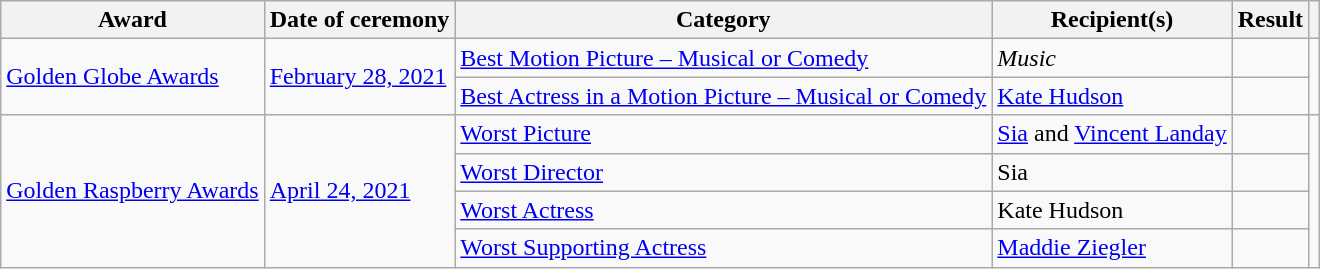<table class="wikitable sortable">
<tr>
<th>Award</th>
<th>Date of ceremony</th>
<th>Category</th>
<th>Recipient(s)</th>
<th>Result</th>
<th class="unsortable"></th>
</tr>
<tr>
<td rowspan="2"><a href='#'>Golden Globe Awards</a></td>
<td rowspan="2"><a href='#'>February 28, 2021</a></td>
<td><a href='#'>Best Motion Picture – Musical or Comedy</a></td>
<td><em>Music</em></td>
<td></td>
<td rowspan="2" style="text-align:center;"></td>
</tr>
<tr>
<td><a href='#'>Best Actress in a Motion Picture – Musical or Comedy</a></td>
<td><a href='#'>Kate Hudson</a></td>
<td></td>
</tr>
<tr>
<td rowspan="4"><a href='#'>Golden Raspberry Awards</a></td>
<td rowspan="4"><a href='#'>April 24, 2021</a></td>
<td><a href='#'>Worst Picture</a></td>
<td><a href='#'>Sia</a> and <a href='#'>Vincent Landay</a></td>
<td></td>
<td rowspan="4" style="text-align:center;"></td>
</tr>
<tr>
<td><a href='#'>Worst Director</a></td>
<td>Sia</td>
<td></td>
</tr>
<tr>
<td><a href='#'>Worst Actress</a></td>
<td>Kate Hudson</td>
<td></td>
</tr>
<tr>
<td><a href='#'>Worst Supporting Actress</a></td>
<td><a href='#'>Maddie Ziegler</a></td>
<td></td>
</tr>
</table>
